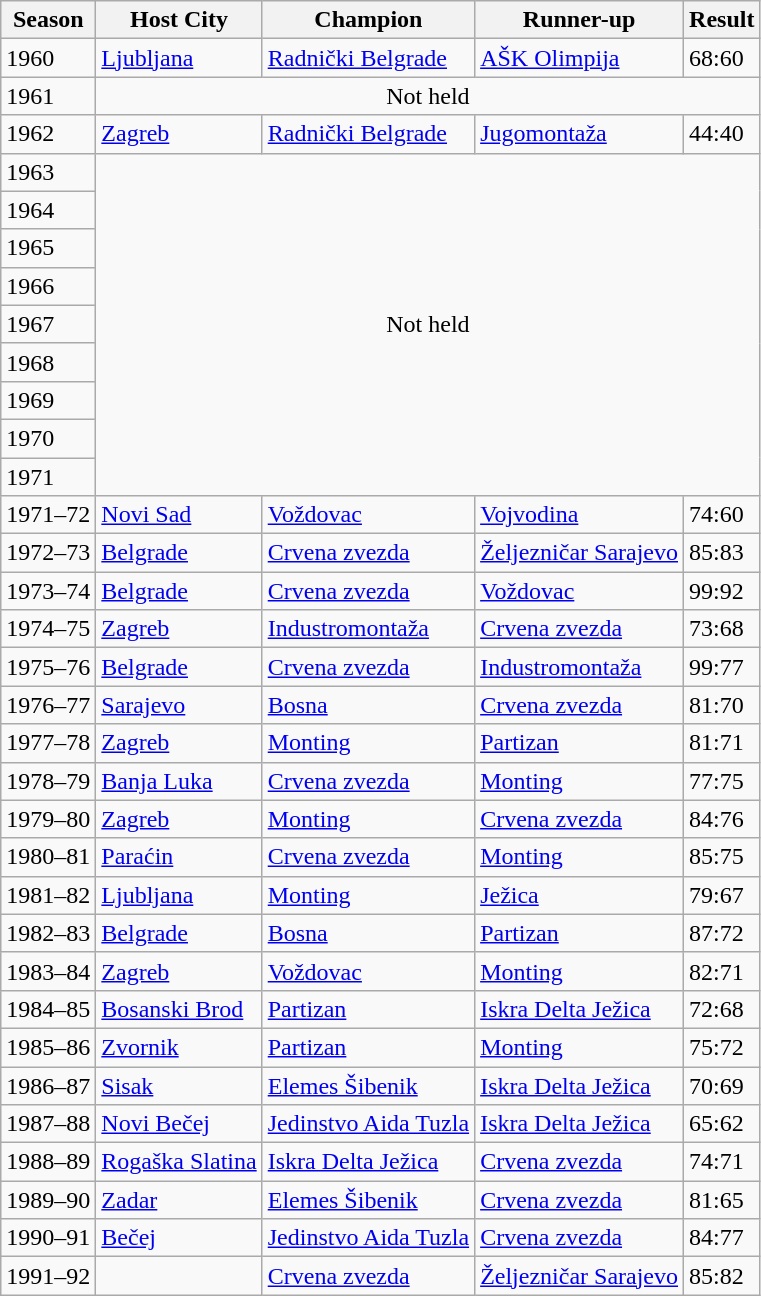<table class="wikitable">
<tr>
<th>Season</th>
<th>Host City</th>
<th>Champion</th>
<th>Runner-up</th>
<th>Result</th>
</tr>
<tr>
<td>1960</td>
<td><a href='#'>Ljubljana</a></td>
<td><a href='#'>Radnički Belgrade</a></td>
<td><a href='#'>AŠK Olimpija</a></td>
<td>68:60</td>
</tr>
<tr>
<td>1961</td>
<td colspan=4 rowspan=1 align=center>Not held</td>
</tr>
<tr>
<td>1962</td>
<td><a href='#'>Zagreb</a></td>
<td><a href='#'>Radnički Belgrade</a></td>
<td><a href='#'>Jugomontaža</a></td>
<td>44:40</td>
</tr>
<tr>
<td>1963</td>
<td colspan=9 rowspan=9 align=center>Not held</td>
</tr>
<tr>
<td>1964</td>
</tr>
<tr>
<td>1965</td>
</tr>
<tr>
<td>1966</td>
</tr>
<tr>
<td>1967</td>
</tr>
<tr>
<td>1968</td>
</tr>
<tr>
<td>1969</td>
</tr>
<tr>
<td>1970</td>
</tr>
<tr>
<td>1971</td>
</tr>
<tr>
<td>1971–72</td>
<td><a href='#'>Novi Sad</a></td>
<td><a href='#'>Voždovac</a></td>
<td><a href='#'>Vojvodina</a></td>
<td>74:60</td>
</tr>
<tr>
<td>1972–73</td>
<td><a href='#'>Belgrade</a></td>
<td><a href='#'>Crvena zvezda</a></td>
<td><a href='#'>Željezničar Sarajevo</a></td>
<td>85:83</td>
</tr>
<tr>
<td>1973–74</td>
<td><a href='#'>Belgrade</a></td>
<td><a href='#'>Crvena zvezda</a></td>
<td><a href='#'>Voždovac</a></td>
<td>99:92</td>
</tr>
<tr>
<td>1974–75</td>
<td><a href='#'>Zagreb</a></td>
<td><a href='#'>Industromontaža</a></td>
<td><a href='#'>Crvena zvezda</a></td>
<td>73:68</td>
</tr>
<tr>
<td>1975–76</td>
<td><a href='#'>Belgrade</a></td>
<td><a href='#'>Crvena zvezda</a></td>
<td><a href='#'>Industromontaža</a></td>
<td>99:77</td>
</tr>
<tr>
<td>1976–77</td>
<td><a href='#'>Sarajevo</a></td>
<td><a href='#'>Bosna</a></td>
<td><a href='#'>Crvena zvezda</a></td>
<td>81:70</td>
</tr>
<tr>
<td>1977–78</td>
<td><a href='#'>Zagreb</a></td>
<td><a href='#'>Monting</a></td>
<td><a href='#'>Partizan</a></td>
<td>81:71</td>
</tr>
<tr>
<td>1978–79</td>
<td><a href='#'>Banja Luka</a></td>
<td><a href='#'>Crvena zvezda</a></td>
<td><a href='#'>Monting</a></td>
<td>77:75</td>
</tr>
<tr>
<td>1979–80</td>
<td><a href='#'>Zagreb</a></td>
<td><a href='#'>Monting</a></td>
<td><a href='#'>Crvena zvezda</a></td>
<td>84:76</td>
</tr>
<tr>
<td>1980–81</td>
<td><a href='#'>Paraćin</a></td>
<td><a href='#'>Crvena zvezda</a></td>
<td><a href='#'>Monting</a></td>
<td>85:75</td>
</tr>
<tr>
<td>1981–82</td>
<td><a href='#'>Ljubljana</a></td>
<td><a href='#'>Monting</a></td>
<td><a href='#'>Ježica</a></td>
<td>79:67</td>
</tr>
<tr>
<td>1982–83</td>
<td><a href='#'>Belgrade</a></td>
<td><a href='#'>Bosna</a></td>
<td><a href='#'>Partizan</a></td>
<td>87:72</td>
</tr>
<tr>
<td>1983–84</td>
<td><a href='#'>Zagreb</a></td>
<td><a href='#'>Voždovac</a></td>
<td><a href='#'>Monting</a></td>
<td>82:71</td>
</tr>
<tr>
<td>1984–85</td>
<td><a href='#'>Bosanski Brod</a></td>
<td><a href='#'>Partizan</a></td>
<td><a href='#'>Iskra Delta Ježica</a></td>
<td>72:68</td>
</tr>
<tr>
<td>1985–86</td>
<td><a href='#'>Zvornik</a></td>
<td><a href='#'>Partizan</a></td>
<td><a href='#'>Monting</a></td>
<td>75:72</td>
</tr>
<tr>
<td>1986–87</td>
<td><a href='#'>Sisak</a></td>
<td><a href='#'>Elemes Šibenik</a></td>
<td><a href='#'>Iskra Delta Ježica</a></td>
<td>70:69</td>
</tr>
<tr>
<td>1987–88</td>
<td><a href='#'>Novi Bečej</a></td>
<td><a href='#'>Jedinstvo Aida Tuzla</a></td>
<td><a href='#'>Iskra Delta Ježica</a></td>
<td>65:62</td>
</tr>
<tr>
<td>1988–89</td>
<td><a href='#'>Rogaška Slatina</a></td>
<td><a href='#'>Iskra Delta Ježica</a></td>
<td><a href='#'>Crvena zvezda</a></td>
<td>74:71</td>
</tr>
<tr>
<td>1989–90</td>
<td><a href='#'>Zadar</a></td>
<td><a href='#'>Elemes Šibenik</a></td>
<td><a href='#'>Crvena zvezda</a></td>
<td>81:65</td>
</tr>
<tr>
<td>1990–91</td>
<td><a href='#'>Bečej</a></td>
<td><a href='#'>Jedinstvo Aida Tuzla</a></td>
<td><a href='#'>Crvena zvezda</a></td>
<td>84:77</td>
</tr>
<tr>
<td>1991–92</td>
<td></td>
<td><a href='#'>Crvena zvezda</a></td>
<td><a href='#'>Željezničar Sarajevo</a></td>
<td>85:82</td>
</tr>
</table>
